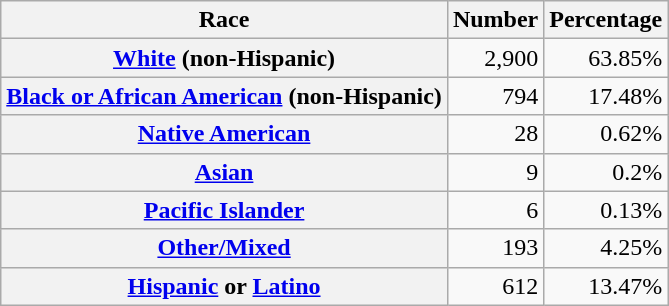<table class="wikitable" style="text-align:right">
<tr>
<th scope="col">Race</th>
<th scope="col">Number</th>
<th scope="col">Percentage</th>
</tr>
<tr>
<th scope="row"><a href='#'>White</a> (non-Hispanic)</th>
<td>2,900</td>
<td>63.85%</td>
</tr>
<tr>
<th scope="row"><a href='#'>Black or African American</a> (non-Hispanic)</th>
<td>794</td>
<td>17.48%</td>
</tr>
<tr>
<th scope="row"><a href='#'>Native American</a></th>
<td>28</td>
<td>0.62%</td>
</tr>
<tr>
<th scope="row"><a href='#'>Asian</a></th>
<td>9</td>
<td>0.2%</td>
</tr>
<tr>
<th scope="row"><a href='#'>Pacific Islander</a></th>
<td>6</td>
<td>0.13%</td>
</tr>
<tr>
<th scope="row"><a href='#'>Other/Mixed</a></th>
<td>193</td>
<td>4.25%</td>
</tr>
<tr>
<th scope="row"><a href='#'>Hispanic</a> or <a href='#'>Latino</a></th>
<td>612</td>
<td>13.47%</td>
</tr>
</table>
